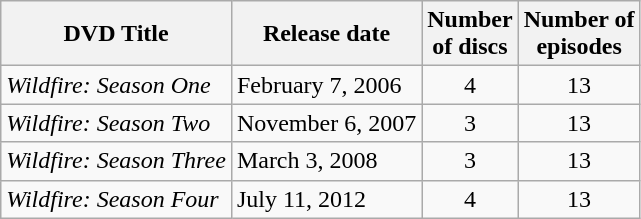<table class="wikitable">
<tr>
<th>DVD Title</th>
<th>Release date</th>
<th>Number<br>of discs</th>
<th>Number of<br>episodes</th>
</tr>
<tr>
<td><em>Wildfire: Season One</em></td>
<td>February 7, 2006</td>
<td align="center">4</td>
<td align="center">13</td>
</tr>
<tr>
<td><em>Wildfire: Season Two</em></td>
<td>November 6, 2007</td>
<td align="center">3</td>
<td align="center">13</td>
</tr>
<tr>
<td><em>Wildfire: Season Three</em></td>
<td>March 3, 2008</td>
<td align="center">3</td>
<td align="center">13</td>
</tr>
<tr>
<td><em>Wildfire: Season Four</em></td>
<td>July 11, 2012</td>
<td align="center">4</td>
<td align="center">13</td>
</tr>
</table>
